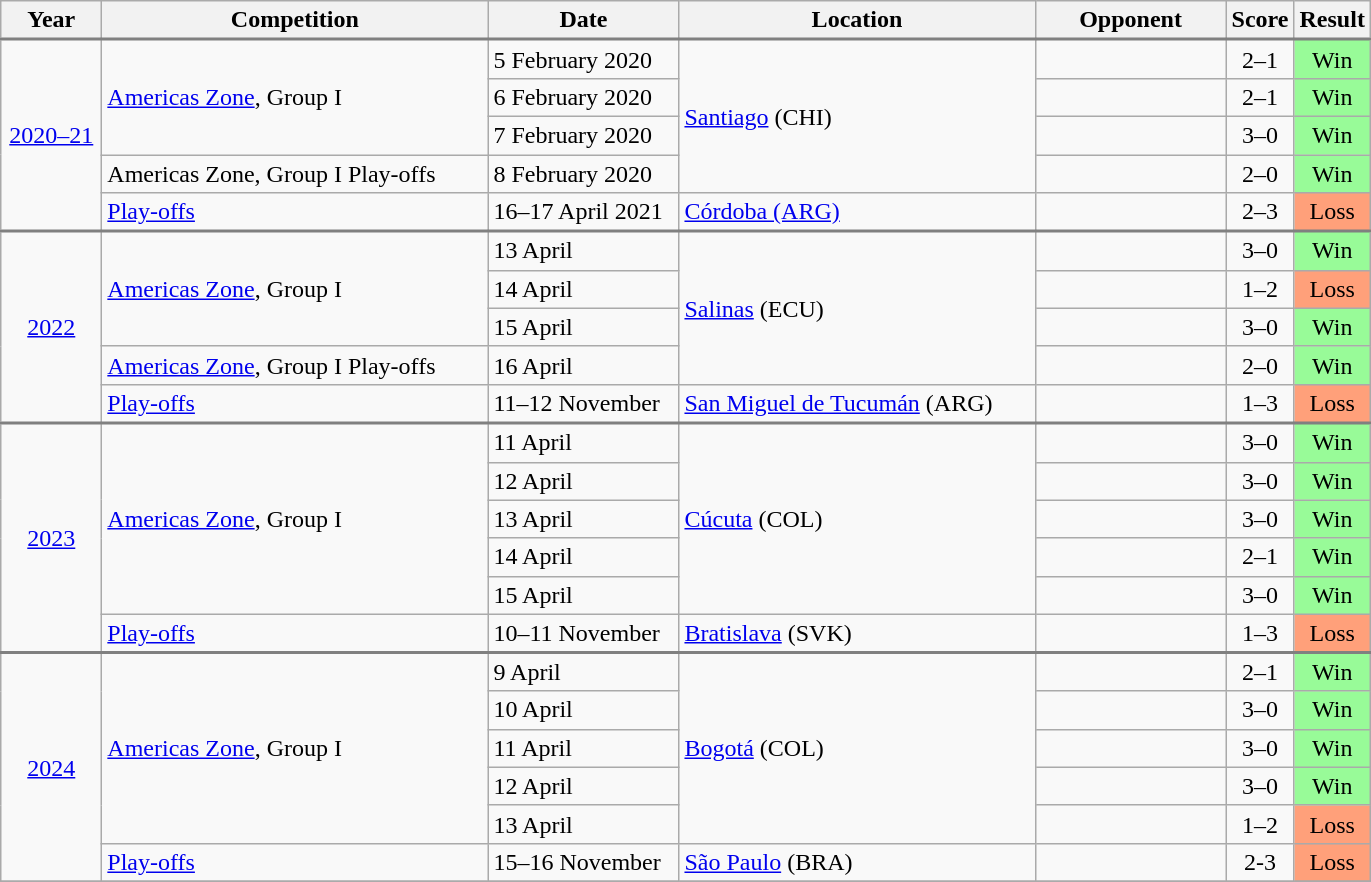<table class="wikitable collapsible">
<tr>
<th width="60">Year</th>
<th width="250">Competition</th>
<th width="120">Date</th>
<th width="230">Location</th>
<th width="120">Opponent</th>
<th width="20">Score</th>
<th width="20">Result</th>
</tr>
<tr style="border-top:2px solid gray;">
<td align="center" rowspan="5"><a href='#'>2020–21</a></td>
<td rowspan=3><a href='#'>Americas Zone</a>, Group I</td>
<td>5 February 2020</td>
<td rowspan=4><a href='#'>Santiago</a> (CHI)</td>
<td></td>
<td align="center">2–1</td>
<td align="center" bgcolor="#98FB98">Win</td>
</tr>
<tr>
<td>6 February 2020</td>
<td></td>
<td align="center">2–1</td>
<td align="center" bgcolor="#98FB98">Win</td>
</tr>
<tr>
<td>7 February 2020</td>
<td></td>
<td align="center">3–0</td>
<td align="center" bgcolor="#98FB98">Win</td>
</tr>
<tr>
<td>Americas Zone, Group I Play-offs</td>
<td>8 February 2020</td>
<td></td>
<td align="center">2–0</td>
<td align="center" bgcolor="#98FB98">Win</td>
</tr>
<tr>
<td><a href='#'>Play-offs</a></td>
<td>16–17 April 2021</td>
<td><a href='#'>Córdoba (ARG)</a></td>
<td></td>
<td align="center">2–3</td>
<td align="center" bgcolor="#FFA07A">Loss</td>
</tr>
<tr style="border-top:2px solid gray;">
<td align="center" rowspan="5"><a href='#'>2022</a></td>
<td rowspan=3><a href='#'>Americas Zone</a>, Group I</td>
<td>13 April</td>
<td rowspan=4><a href='#'>Salinas</a> (ECU)</td>
<td></td>
<td align="center">3–0</td>
<td align="center" bgcolor="#98FB98">Win</td>
</tr>
<tr>
<td>14 April</td>
<td></td>
<td align="center">1–2</td>
<td align="center" bgcolor="#FFA07A">Loss</td>
</tr>
<tr>
<td>15 April</td>
<td></td>
<td align="center">3–0</td>
<td align="center" bgcolor="#98FB98">Win</td>
</tr>
<tr>
<td><a href='#'>Americas Zone</a>, Group I Play-offs</td>
<td>16 April</td>
<td></td>
<td align="center">2–0</td>
<td align="center" bgcolor="#98FB98">Win</td>
</tr>
<tr>
<td><a href='#'>Play-offs</a></td>
<td>11–12 November</td>
<td><a href='#'>San Miguel de Tucumán</a> (ARG)</td>
<td></td>
<td align="center">1–3</td>
<td align="center" bgcolor="#FFA07A">Loss</td>
</tr>
<tr style="border-top:2px solid gray;">
<td align="center" rowspan="6"><a href='#'>2023</a></td>
<td rowspan=5><a href='#'>Americas Zone</a>, Group I</td>
<td>11 April</td>
<td rowspan=5><a href='#'>Cúcuta</a> (COL)</td>
<td></td>
<td align="center">3–0</td>
<td align="center" bgcolor="#98FB98">Win</td>
</tr>
<tr>
<td>12 April</td>
<td></td>
<td align="center">3–0</td>
<td align="center" bgcolor="#98FB98">Win</td>
</tr>
<tr>
<td>13 April</td>
<td></td>
<td align="center">3–0</td>
<td align="center" bgcolor="#98FB98">Win</td>
</tr>
<tr>
<td>14 April</td>
<td></td>
<td align="center">2–1</td>
<td align="center" bgcolor="#98FB98">Win</td>
</tr>
<tr>
<td>15 April</td>
<td></td>
<td align="center">3–0</td>
<td align="center" bgcolor="#98FB98">Win</td>
</tr>
<tr>
<td><a href='#'>Play-offs</a></td>
<td>10–11 November</td>
<td><a href='#'>Bratislava</a> (SVK)</td>
<td></td>
<td align="center">1–3</td>
<td align="center" bgcolor="#FFA07A">Loss</td>
</tr>
<tr>
</tr>
<tr style="border-top:2px solid gray;">
<td align="center" rowspan="6"><a href='#'>2024</a></td>
<td rowspan=5><a href='#'>Americas Zone</a>, Group I</td>
<td>9 April</td>
<td rowspan=5><a href='#'>Bogotá</a> (COL)</td>
<td></td>
<td align="center">2–1</td>
<td align="center" bgcolor="#98FB98">Win</td>
</tr>
<tr>
<td>10 April</td>
<td></td>
<td align="center">3–0</td>
<td align="center" bgcolor="#98FB98">Win</td>
</tr>
<tr>
<td>11 April</td>
<td></td>
<td align="center">3–0</td>
<td align="center" bgcolor="#98FB98">Win</td>
</tr>
<tr>
<td>12 April</td>
<td></td>
<td align="center">3–0</td>
<td align="center" bgcolor="#98FB98">Win</td>
</tr>
<tr>
<td>13 April</td>
<td></td>
<td align="center">1–2</td>
<td align="center" bgcolor="#FFA07A">Loss</td>
</tr>
<tr>
<td><a href='#'>Play-offs</a></td>
<td>15–16 November</td>
<td><a href='#'>São Paulo</a> (BRA)</td>
<td></td>
<td align="center">2-3</td>
<td align="center" bgcolor="#FFA07A">Loss</td>
</tr>
<tr>
</tr>
</table>
